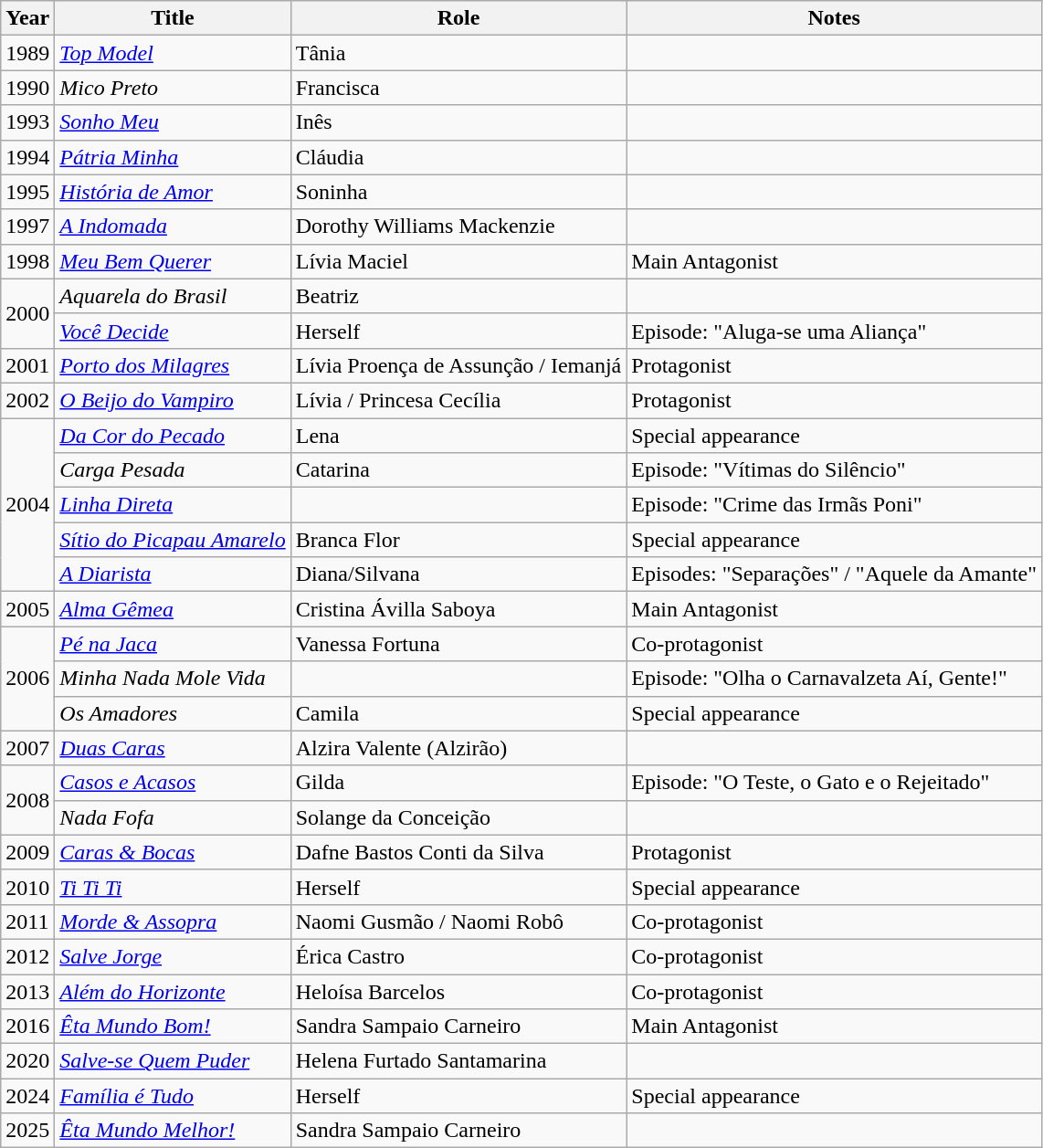<table class="wikitable sortable">
<tr>
<th>Year</th>
<th>Title</th>
<th>Role</th>
<th>Notes</th>
</tr>
<tr>
<td>1989</td>
<td><em><a href='#'>Top Model</a></em></td>
<td>Tânia</td>
<td></td>
</tr>
<tr>
<td>1990</td>
<td><em>Mico Preto</em></td>
<td>Francisca</td>
<td></td>
</tr>
<tr>
<td>1993</td>
<td><em><a href='#'>Sonho Meu</a></em></td>
<td>Inês</td>
<td></td>
</tr>
<tr>
<td>1994</td>
<td><em><a href='#'>Pátria Minha</a></em></td>
<td>Cláudia</td>
<td></td>
</tr>
<tr>
<td>1995</td>
<td><em><a href='#'>História de Amor</a></em></td>
<td>Soninha</td>
<td></td>
</tr>
<tr>
<td>1997</td>
<td><em><a href='#'>A Indomada</a></em></td>
<td>Dorothy Williams Mackenzie</td>
<td></td>
</tr>
<tr>
<td>1998</td>
<td><em><a href='#'>Meu Bem Querer</a></em></td>
<td>Lívia Maciel</td>
<td>Main Antagonist</td>
</tr>
<tr>
<td rowspan=2>2000</td>
<td><em>Aquarela do Brasil</em></td>
<td>Beatriz</td>
<td></td>
</tr>
<tr>
<td><em><a href='#'>Você Decide</a></em></td>
<td>Herself</td>
<td>Episode: "Aluga-se uma Aliança"</td>
</tr>
<tr>
<td>2001</td>
<td><em><a href='#'>Porto dos Milagres</a></em></td>
<td>Lívia Proença de Assunção / Iemanjá</td>
<td>Protagonist</td>
</tr>
<tr>
<td>2002</td>
<td><em><a href='#'>O Beijo do Vampiro</a></em></td>
<td>Lívia / Princesa Cecília</td>
<td>Protagonist</td>
</tr>
<tr>
<td rowspan=5>2004</td>
<td><em><a href='#'>Da Cor do Pecado</a></em></td>
<td>Lena</td>
<td>Special appearance</td>
</tr>
<tr>
<td><em>Carga Pesada</em></td>
<td>Catarina</td>
<td>Episode: "Vítimas do Silêncio"</td>
</tr>
<tr>
<td><em><a href='#'>Linha Direta</a></em></td>
<td></td>
<td>Episode: "Crime das Irmãs Poni"</td>
</tr>
<tr>
<td><em><a href='#'>Sítio do Picapau Amarelo</a></em></td>
<td>Branca Flor</td>
<td>Special appearance</td>
</tr>
<tr>
<td><em><a href='#'>A Diarista</a></em></td>
<td>Diana/Silvana</td>
<td>Episodes: "Separações" / "Aquele da Amante"</td>
</tr>
<tr>
<td>2005</td>
<td><em><a href='#'>Alma Gêmea </a></em></td>
<td>Cristina Ávilla Saboya</td>
<td>Main Antagonist</td>
</tr>
<tr>
<td rowspan=3>2006</td>
<td><em><a href='#'>Pé na Jaca</a></em></td>
<td>Vanessa Fortuna</td>
<td>Co-protagonist</td>
</tr>
<tr>
<td><em>Minha Nada Mole Vida</em></td>
<td></td>
<td>Episode: "Olha o Carnavalzeta Aí, Gente!"</td>
</tr>
<tr>
<td><em>Os Amadores</em></td>
<td>Camila</td>
<td>Special appearance</td>
</tr>
<tr>
<td>2007</td>
<td><em><a href='#'>Duas Caras</a></em></td>
<td>Alzira Valente (Alzirão)</td>
<td></td>
</tr>
<tr>
<td rowspan=2>2008</td>
<td><em><a href='#'>Casos e Acasos</a></em></td>
<td>Gilda</td>
<td>Episode: "O Teste, o Gato e o Rejeitado"</td>
</tr>
<tr>
<td><em>Nada Fofa</em></td>
<td>Solange da Conceição</td>
<td></td>
</tr>
<tr>
<td>2009</td>
<td><em><a href='#'>Caras & Bocas</a></em></td>
<td>Dafne Bastos Conti da Silva</td>
<td>Protagonist</td>
</tr>
<tr>
<td>2010</td>
<td><em><a href='#'>Ti Ti Ti</a></em></td>
<td>Herself</td>
<td>Special appearance</td>
</tr>
<tr>
<td>2011</td>
<td><em><a href='#'>Morde & Assopra</a> </em></td>
<td>Naomi Gusmão / Naomi Robô</td>
<td>Co-protagonist</td>
</tr>
<tr>
<td>2012</td>
<td><em><a href='#'>Salve Jorge</a></em></td>
<td>Érica Castro</td>
<td>Co-protagonist</td>
</tr>
<tr>
<td>2013</td>
<td><em><a href='#'>Além do Horizonte</a></em></td>
<td>Heloísa Barcelos</td>
<td>Co-protagonist</td>
</tr>
<tr>
<td>2016</td>
<td><em><a href='#'>Êta Mundo Bom!</a></em></td>
<td>Sandra Sampaio Carneiro</td>
<td>Main Antagonist</td>
</tr>
<tr>
<td>2020</td>
<td><em><a href='#'>Salve-se Quem Puder</a></em></td>
<td>Helena Furtado Santamarina</td>
<td></td>
</tr>
<tr>
<td>2024</td>
<td><em><a href='#'>Família é Tudo</a></em></td>
<td>Herself</td>
<td>Special appearance</td>
</tr>
<tr>
<td>2025</td>
<td><em><a href='#'>Êta Mundo Melhor!</a></em></td>
<td>Sandra Sampaio Carneiro</td>
<td></td>
</tr>
</table>
